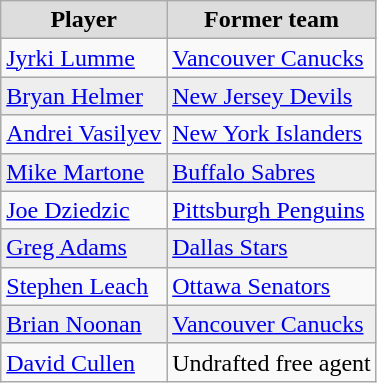<table class="wikitable">
<tr align="center"  bgcolor="#dddddd">
<td><strong>Player</strong></td>
<td><strong>Former team</strong></td>
</tr>
<tr>
<td><a href='#'>Jyrki Lumme</a></td>
<td><a href='#'>Vancouver Canucks</a></td>
</tr>
<tr bgcolor="#eeeeee">
<td><a href='#'>Bryan Helmer</a></td>
<td><a href='#'>New Jersey Devils</a></td>
</tr>
<tr>
<td><a href='#'>Andrei Vasilyev</a></td>
<td><a href='#'>New York Islanders</a></td>
</tr>
<tr bgcolor="#eeeeee">
<td><a href='#'>Mike Martone</a></td>
<td><a href='#'>Buffalo Sabres</a></td>
</tr>
<tr>
<td><a href='#'>Joe Dziedzic</a></td>
<td><a href='#'>Pittsburgh Penguins</a></td>
</tr>
<tr bgcolor="#eeeeee">
<td><a href='#'>Greg Adams</a></td>
<td><a href='#'>Dallas Stars</a></td>
</tr>
<tr>
<td><a href='#'>Stephen Leach</a></td>
<td><a href='#'>Ottawa Senators</a></td>
</tr>
<tr bgcolor="#eeeeee">
<td><a href='#'>Brian Noonan</a></td>
<td><a href='#'>Vancouver Canucks</a></td>
</tr>
<tr>
<td><a href='#'>David Cullen</a></td>
<td>Undrafted free agent</td>
</tr>
</table>
